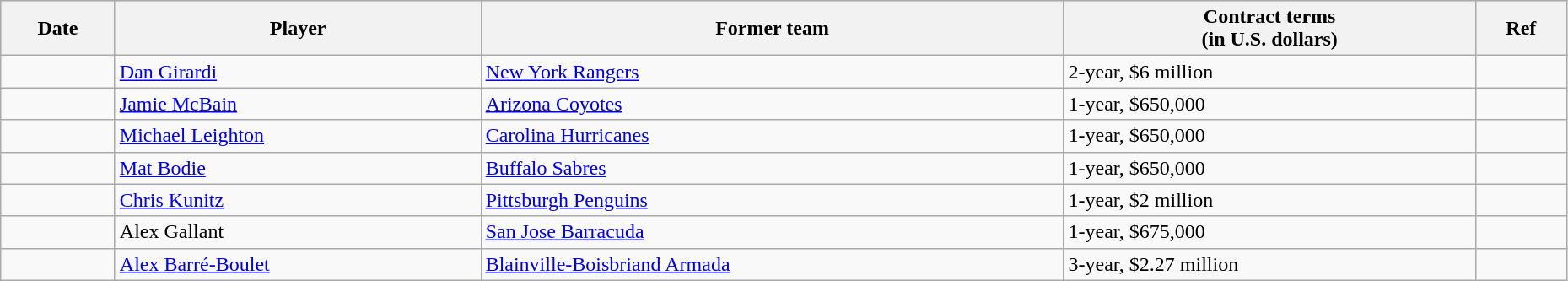<table class="wikitable" width=98%>
<tr style="background:#ddd; text-align:center;">
<th>Date</th>
<th>Player</th>
<th>Former team</th>
<th>Contract terms<br>(in U.S. dollars)</th>
<th>Ref</th>
</tr>
<tr>
<td></td>
<td><a href='#'>Dan Girardi</a></td>
<td><a href='#'>New York Rangers</a></td>
<td>2-year, $6 million</td>
<td></td>
</tr>
<tr>
<td></td>
<td><a href='#'>Jamie McBain</a></td>
<td><a href='#'>Arizona Coyotes</a></td>
<td>1-year, $650,000</td>
<td></td>
</tr>
<tr>
<td></td>
<td><a href='#'>Michael Leighton</a></td>
<td><a href='#'>Carolina Hurricanes</a></td>
<td>1-year, $650,000</td>
<td></td>
</tr>
<tr>
<td></td>
<td><a href='#'>Mat Bodie</a></td>
<td><a href='#'>Buffalo Sabres</a></td>
<td>1-year, $650,000</td>
<td></td>
</tr>
<tr>
<td></td>
<td><a href='#'>Chris Kunitz</a></td>
<td><a href='#'>Pittsburgh Penguins</a></td>
<td>1-year, $2 million</td>
<td></td>
</tr>
<tr>
<td></td>
<td>Alex Gallant</td>
<td><a href='#'>San Jose Barracuda</a></td>
<td>1-year, $675,000</td>
<td></td>
</tr>
<tr>
<td></td>
<td><a href='#'>Alex Barré-Boulet</a></td>
<td><a href='#'>Blainville-Boisbriand Armada</a></td>
<td>3-year, $2.27 million</td>
<td></td>
</tr>
</table>
